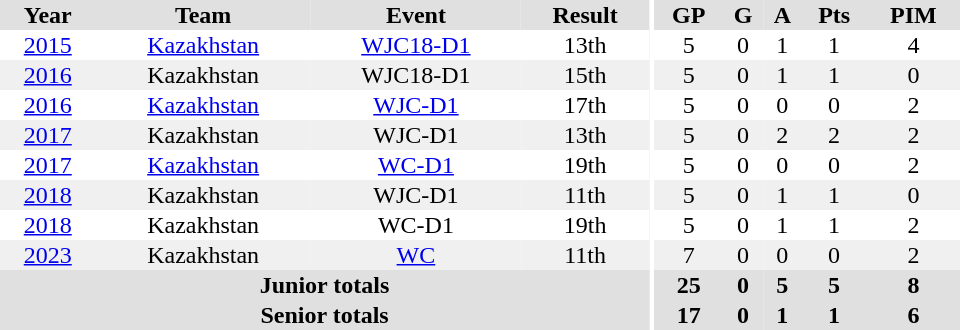<table border="0" cellpadding="1" cellspacing="0" ID="Table3" style="text-align:center; width:40em">
<tr ALIGN="center" bgcolor="#e0e0e0">
<th>Year</th>
<th>Team</th>
<th>Event</th>
<th>Result</th>
<th rowspan="99" bgcolor="#ffffff"></th>
<th>GP</th>
<th>G</th>
<th>A</th>
<th>Pts</th>
<th>PIM</th>
</tr>
<tr>
<td><a href='#'>2015</a></td>
<td><a href='#'>Kazakhstan</a></td>
<td><a href='#'>WJC18-D1</a></td>
<td>13th</td>
<td>5</td>
<td>0</td>
<td>1</td>
<td>1</td>
<td>4</td>
</tr>
<tr style="background:#f0f0f0;">
<td><a href='#'>2016</a></td>
<td>Kazakhstan</td>
<td>WJC18-D1</td>
<td>15th</td>
<td>5</td>
<td>0</td>
<td>1</td>
<td>1</td>
<td>0</td>
</tr>
<tr>
<td><a href='#'>2016</a></td>
<td><a href='#'>Kazakhstan</a></td>
<td><a href='#'>WJC-D1</a></td>
<td>17th</td>
<td>5</td>
<td>0</td>
<td>0</td>
<td>0</td>
<td>2</td>
</tr>
<tr style="background:#f0f0f0;">
<td><a href='#'>2017</a></td>
<td>Kazakhstan</td>
<td>WJC-D1</td>
<td>13th</td>
<td>5</td>
<td>0</td>
<td>2</td>
<td>2</td>
<td>2</td>
</tr>
<tr>
<td><a href='#'>2017</a></td>
<td><a href='#'>Kazakhstan</a></td>
<td><a href='#'>WC-D1</a></td>
<td>19th</td>
<td>5</td>
<td>0</td>
<td>0</td>
<td>0</td>
<td>2</td>
</tr>
<tr style="background:#f0f0f0;">
<td><a href='#'>2018</a></td>
<td>Kazakhstan</td>
<td>WJC-D1</td>
<td>11th</td>
<td>5</td>
<td>0</td>
<td>1</td>
<td>1</td>
<td>0</td>
</tr>
<tr>
<td><a href='#'>2018</a></td>
<td>Kazakhstan</td>
<td>WC-D1</td>
<td>19th</td>
<td>5</td>
<td>0</td>
<td>1</td>
<td>1</td>
<td>2</td>
</tr>
<tr style="background:#f0f0f0;">
<td><a href='#'>2023</a></td>
<td>Kazakhstan</td>
<td><a href='#'>WC</a></td>
<td>11th</td>
<td>7</td>
<td>0</td>
<td>0</td>
<td>0</td>
<td>2</td>
</tr>
<tr style="background:#e0e0e0;">
<th colspan=4>Junior totals</th>
<th>25</th>
<th>0</th>
<th>5</th>
<th>5</th>
<th>8</th>
</tr>
<tr style="background:#e0e0e0;">
<th colspan=4>Senior totals</th>
<th>17</th>
<th>0</th>
<th>1</th>
<th>1</th>
<th>6</th>
</tr>
</table>
